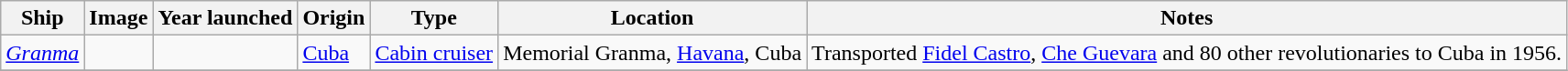<table class="wikitable sortable">
<tr>
<th>Ship</th>
<th>Image</th>
<th>Year launched</th>
<th>Origin</th>
<th>Type</th>
<th>Location</th>
<th>Notes</th>
</tr>
<tr>
<td data-sort-value=Granma><em><a href='#'>Granma</a></em></td>
<td></td>
<td></td>
<td> <a href='#'>Cuba</a></td>
<td><a href='#'>Cabin cruiser</a></td>
<td>Memorial Granma, <a href='#'>Havana</a>, Cuba<br></td>
<td>Transported <a href='#'>Fidel Castro</a>, <a href='#'>Che Guevara</a> and 80 other revolutionaries to Cuba in 1956.</td>
</tr>
<tr>
</tr>
</table>
